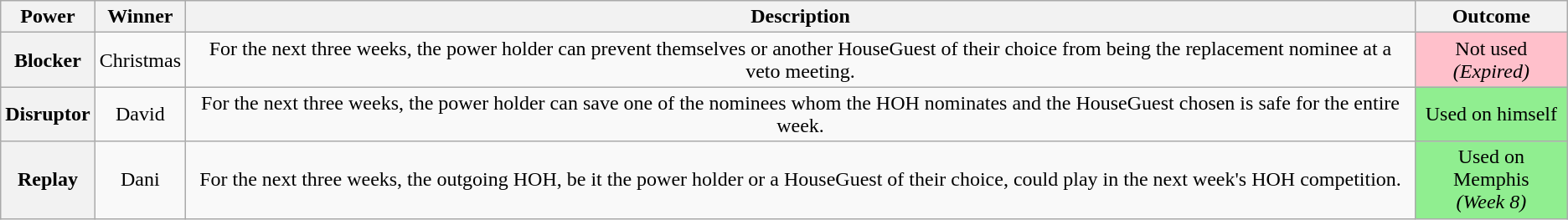<table class="wikitable" style="text-align:center">
<tr>
<th scope="col">Power</th>
<th scope="col">Winner</th>
<th scope="col">Description</th>
<th scope="col">Outcome</th>
</tr>
<tr>
<th scope="row">Blocker</th>
<td>Christmas</td>
<td>For the next three weeks, the power holder can prevent themselves or another HouseGuest of their choice from being the replacement nominee at a veto meeting.</td>
<td style="background:#FFC0CB;">Not used<br><em>(Expired)</em></td>
</tr>
<tr>
<th scope="row">Disruptor</th>
<td>David</td>
<td>For the next three weeks, the power holder can save one of the nominees whom the HOH nominates and the HouseGuest chosen is safe for the entire week.</td>
<td style="background:#90EE90;">Used on himself<br></td>
</tr>
<tr>
<th scope="row">Replay</th>
<td>Dani</td>
<td>For the next three weeks, the outgoing HOH, be it the power holder or a HouseGuest of their choice, could play in the next week's HOH competition.</td>
<td style="background:#90EE90;">Used on Memphis<br><em>(Week 8)</em></td>
</tr>
</table>
